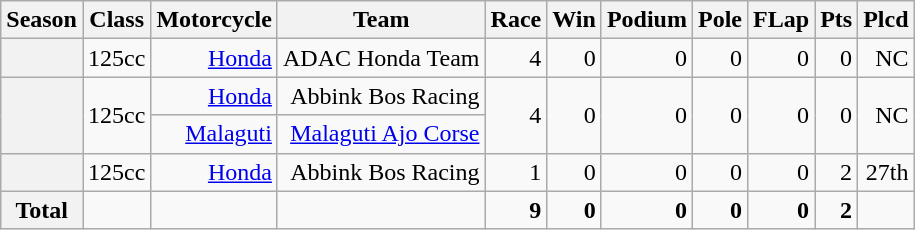<table class="wikitable" style="text-align:right">
<tr>
<th>Season</th>
<th>Class</th>
<th>Motorcycle</th>
<th>Team</th>
<th>Race</th>
<th>Win</th>
<th>Podium</th>
<th>Pole</th>
<th>FLap</th>
<th>Pts</th>
<th>Plcd</th>
</tr>
<tr>
<th></th>
<td>125cc</td>
<td><a href='#'>Honda</a></td>
<td>ADAC Honda Team</td>
<td>4</td>
<td>0</td>
<td>0</td>
<td>0</td>
<td>0</td>
<td>0</td>
<td>NC</td>
</tr>
<tr>
<th rowspan=2></th>
<td rowspan=2>125cc</td>
<td><a href='#'>Honda</a></td>
<td>Abbink Bos Racing</td>
<td rowspan=2>4</td>
<td rowspan=2>0</td>
<td rowspan=2>0</td>
<td rowspan=2>0</td>
<td rowspan=2>0</td>
<td rowspan=2>0</td>
<td rowspan=2>NC</td>
</tr>
<tr>
<td><a href='#'>Malaguti</a></td>
<td><a href='#'>Malaguti Ajo Corse</a></td>
</tr>
<tr>
<th></th>
<td>125cc</td>
<td><a href='#'>Honda</a></td>
<td>Abbink Bos Racing</td>
<td>1</td>
<td>0</td>
<td>0</td>
<td>0</td>
<td>0</td>
<td>2</td>
<td>27th</td>
</tr>
<tr>
<th>Total</th>
<td></td>
<td></td>
<td></td>
<td><strong>9</strong></td>
<td><strong>0</strong></td>
<td><strong>0</strong></td>
<td><strong>0</strong></td>
<td><strong>0</strong></td>
<td><strong>2</strong></td>
<td></td>
</tr>
</table>
